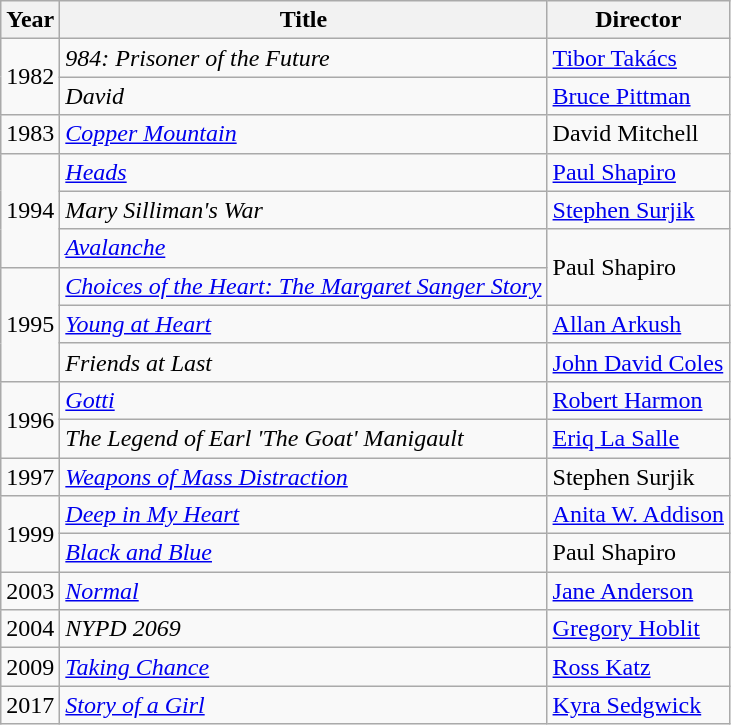<table class="wikitable">
<tr>
<th>Year</th>
<th>Title</th>
<th>Director</th>
</tr>
<tr>
<td rowspan=2>1982</td>
<td><em>984: Prisoner of the Future</em></td>
<td><a href='#'>Tibor Takács</a></td>
</tr>
<tr>
<td><em>David</em></td>
<td><a href='#'>Bruce Pittman</a></td>
</tr>
<tr>
<td>1983</td>
<td><em><a href='#'>Copper Mountain</a></em></td>
<td>David Mitchell</td>
</tr>
<tr>
<td rowspan=3>1994</td>
<td><em><a href='#'>Heads</a></em></td>
<td><a href='#'>Paul Shapiro</a></td>
</tr>
<tr>
<td><em>Mary Silliman's War</em></td>
<td><a href='#'>Stephen Surjik</a></td>
</tr>
<tr>
<td><em><a href='#'>Avalanche</a></em></td>
<td rowspan=2>Paul Shapiro</td>
</tr>
<tr>
<td rowspan=3>1995</td>
<td><em><a href='#'>Choices of the Heart: The Margaret Sanger Story</a></em></td>
</tr>
<tr>
<td><em><a href='#'>Young at Heart</a></em></td>
<td><a href='#'>Allan Arkush</a></td>
</tr>
<tr>
<td><em>Friends at Last</em></td>
<td><a href='#'>John David Coles</a></td>
</tr>
<tr>
<td rowspan=2>1996</td>
<td><em><a href='#'>Gotti</a></em></td>
<td><a href='#'>Robert Harmon</a></td>
</tr>
<tr>
<td><em>The Legend of Earl 'The Goat' Manigault</em></td>
<td><a href='#'>Eriq La Salle</a></td>
</tr>
<tr>
<td>1997</td>
<td><em><a href='#'>Weapons of Mass Distraction</a></em></td>
<td>Stephen Surjik</td>
</tr>
<tr>
<td rowspan=2>1999</td>
<td><em><a href='#'>Deep in My Heart</a></em></td>
<td><a href='#'>Anita W. Addison</a></td>
</tr>
<tr>
<td><em><a href='#'>Black and Blue</a></em></td>
<td>Paul Shapiro</td>
</tr>
<tr>
<td>2003</td>
<td><em><a href='#'>Normal</a></em></td>
<td><a href='#'>Jane Anderson</a></td>
</tr>
<tr>
<td>2004</td>
<td><em>NYPD 2069</em></td>
<td><a href='#'>Gregory Hoblit</a></td>
</tr>
<tr>
<td>2009</td>
<td><em><a href='#'>Taking Chance</a></em></td>
<td><a href='#'>Ross Katz</a></td>
</tr>
<tr>
<td>2017</td>
<td><em><a href='#'>Story of a Girl</a></em></td>
<td><a href='#'>Kyra Sedgwick</a></td>
</tr>
</table>
